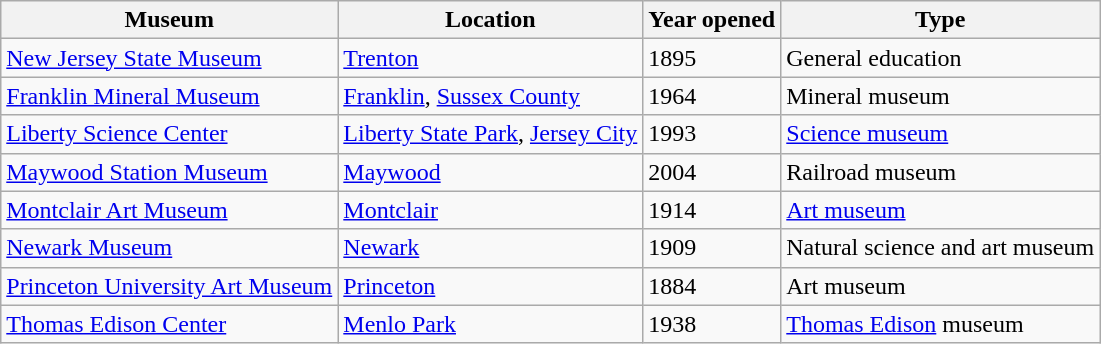<table class="wikitable">
<tr>
<th>Museum</th>
<th>Location</th>
<th>Year opened</th>
<th>Type</th>
</tr>
<tr>
<td><a href='#'>New Jersey State Museum</a></td>
<td><a href='#'>Trenton</a></td>
<td>1895</td>
<td>General education</td>
</tr>
<tr>
<td><a href='#'>Franklin Mineral Museum</a></td>
<td><a href='#'>Franklin</a>, <a href='#'>Sussex County</a></td>
<td>1964</td>
<td>Mineral museum</td>
</tr>
<tr>
<td><a href='#'>Liberty Science Center</a></td>
<td><a href='#'>Liberty State Park</a>, <a href='#'>Jersey City</a></td>
<td>1993</td>
<td><a href='#'>Science museum</a></td>
</tr>
<tr>
<td><a href='#'>Maywood Station Museum</a></td>
<td><a href='#'>Maywood</a></td>
<td>2004</td>
<td>Railroad museum</td>
</tr>
<tr>
<td><a href='#'>Montclair Art Museum</a></td>
<td><a href='#'>Montclair</a></td>
<td>1914</td>
<td><a href='#'>Art museum</a></td>
</tr>
<tr>
<td><a href='#'>Newark Museum</a></td>
<td><a href='#'>Newark</a></td>
<td>1909</td>
<td>Natural science and art museum</td>
</tr>
<tr>
<td><a href='#'>Princeton University Art Museum</a></td>
<td><a href='#'>Princeton</a></td>
<td>1884</td>
<td>Art museum</td>
</tr>
<tr>
<td><a href='#'>Thomas Edison Center</a></td>
<td><a href='#'>Menlo Park</a></td>
<td>1938</td>
<td><a href='#'>Thomas Edison</a> museum</td>
</tr>
</table>
